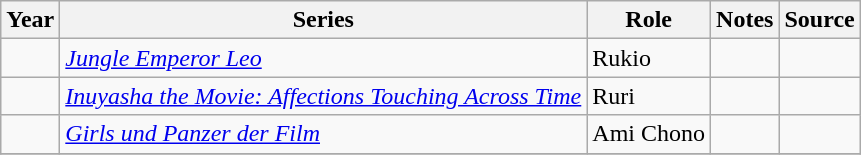<table class="wikitable sortable plainrowheaders">
<tr>
<th>Year</th>
<th>Series</th>
<th>Role</th>
<th class="unsortable">Notes</th>
<th class="unsortable">Source</th>
</tr>
<tr>
<td></td>
<td><em><a href='#'>Jungle Emperor Leo</a></em></td>
<td>Rukio</td>
<td></td>
<td></td>
</tr>
<tr>
<td></td>
<td><em><a href='#'>Inuyasha the Movie: Affections Touching Across Time</a></em></td>
<td>Ruri</td>
<td></td>
<td></td>
</tr>
<tr>
<td></td>
<td><em><a href='#'>Girls und Panzer der Film</a></em></td>
<td>Ami Chono</td>
<td></td>
<td></td>
</tr>
<tr>
</tr>
</table>
